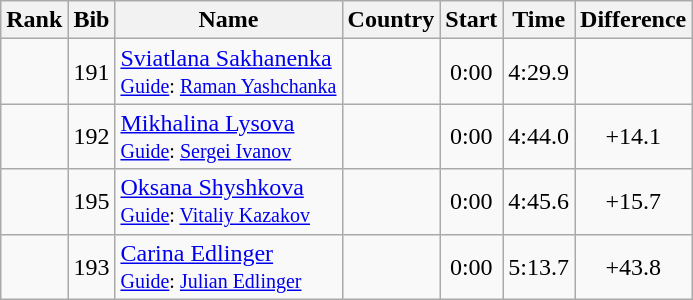<table class="wikitable sortable" style="text-align:center">
<tr>
<th>Rank</th>
<th>Bib</th>
<th>Name</th>
<th>Country</th>
<th>Start</th>
<th>Time</th>
<th>Difference</th>
</tr>
<tr>
<td></td>
<td>191</td>
<td align=left><a href='#'>Sviatlana Sakhanenka</a><br><small><a href='#'>Guide</a>: <a href='#'>Raman Yashchanka</a></small></td>
<td align=left></td>
<td>0:00</td>
<td>4:29.9</td>
<td></td>
</tr>
<tr>
<td></td>
<td>192</td>
<td align=left><a href='#'>Mikhalina Lysova</a><br><small><a href='#'>Guide</a>: <a href='#'>Sergei Ivanov</a></small></td>
<td align=left></td>
<td>0:00</td>
<td>4:44.0</td>
<td>+14.1</td>
</tr>
<tr>
<td></td>
<td>195</td>
<td align=left><a href='#'>Oksana Shyshkova</a><br><small><a href='#'>Guide</a>: <a href='#'>Vitaliy Kazakov</a></small></td>
<td align=left></td>
<td>0:00</td>
<td>4:45.6</td>
<td>+15.7</td>
</tr>
<tr>
<td></td>
<td>193</td>
<td align=left><a href='#'>Carina Edlinger</a><br><small><a href='#'>Guide</a>: <a href='#'>Julian Edlinger</a></small></td>
<td align=left></td>
<td>0:00</td>
<td>5:13.7</td>
<td>+43.8</td>
</tr>
</table>
